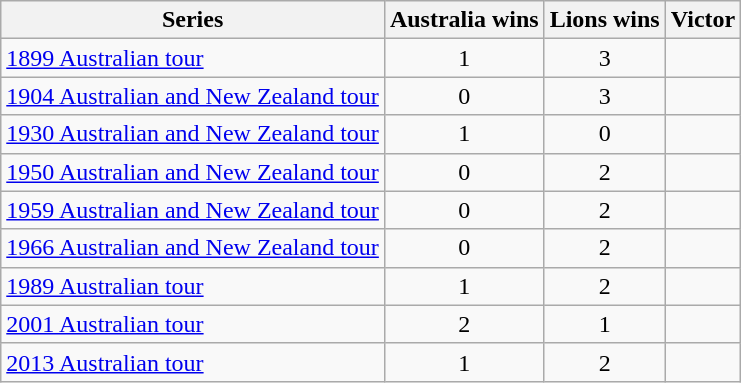<table class="wikitable">
<tr>
<th>Series</th>
<th>Australia wins</th>
<th>Lions wins</th>
<th>Victor</th>
</tr>
<tr>
<td><a href='#'>1899 Australian tour</a></td>
<td align="center">1</td>
<td align="center">3</td>
<td></td>
</tr>
<tr>
<td><a href='#'>1904 Australian and New Zealand tour</a></td>
<td align="center">0</td>
<td align="center">3</td>
<td></td>
</tr>
<tr>
<td><a href='#'>1930 Australian and New Zealand tour</a></td>
<td align="center">1</td>
<td align="center">0</td>
<td></td>
</tr>
<tr>
<td><a href='#'>1950 Australian and New Zealand tour</a></td>
<td align="center">0</td>
<td align="center">2</td>
<td></td>
</tr>
<tr>
<td><a href='#'>1959 Australian and New Zealand tour</a></td>
<td align="center">0</td>
<td align="center">2</td>
<td></td>
</tr>
<tr>
<td><a href='#'>1966 Australian and New Zealand tour</a></td>
<td align="center">0</td>
<td align="center">2</td>
<td></td>
</tr>
<tr>
<td><a href='#'>1989 Australian tour</a></td>
<td align="center">1</td>
<td align="center">2</td>
<td></td>
</tr>
<tr>
<td><a href='#'>2001 Australian tour</a></td>
<td align="center">2</td>
<td align="center">1</td>
<td></td>
</tr>
<tr>
<td><a href='#'>2013 Australian tour</a></td>
<td align="center">1</td>
<td align="center">2</td>
<td></td>
</tr>
</table>
